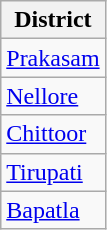<table class="wikitable sortable static-row-numbers static-row-header-hash">
<tr>
<th>District</th>
</tr>
<tr>
<td><a href='#'>Prakasam</a></td>
</tr>
<tr>
<td><a href='#'>Nellore</a></td>
</tr>
<tr>
<td><a href='#'>Chittoor</a></td>
</tr>
<tr>
<td><a href='#'>Tirupati</a></td>
</tr>
<tr>
<td><a href='#'>Bapatla</a></td>
</tr>
</table>
